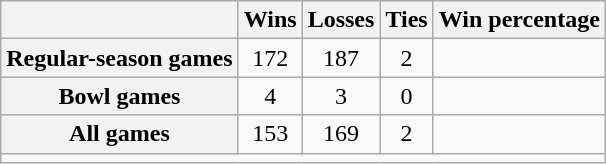<table class="wikitable" style="text-align:center; margin: auto;">
<tr>
<th scope="col"></th>
<th scope="col">Wins</th>
<th scope="col">Losses</th>
<th scope="col">Ties</th>
<th scope="col">Win percentage</th>
</tr>
<tr>
<th scope="row">Regular-season games</th>
<td>172</td>
<td>187</td>
<td>2</td>
<td></td>
</tr>
<tr>
<th scope="row">Bowl games</th>
<td>4</td>
<td>3</td>
<td>0</td>
<td></td>
</tr>
<tr>
<th scope="row">All games</th>
<td>153</td>
<td>169</td>
<td>2</td>
<td></td>
</tr>
<tr>
<td colspan="5" style="font-size: 85%" align="left"></td>
</tr>
</table>
